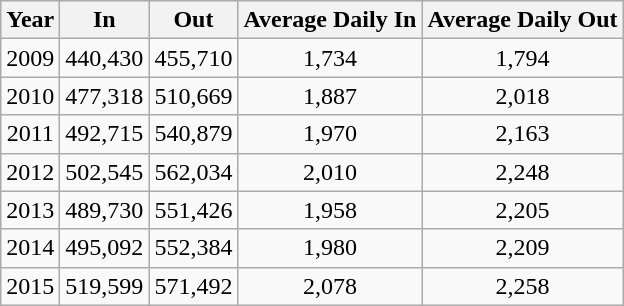<table class="wikitable" style="text-align:center">
<tr>
<th>Year</th>
<th>In</th>
<th>Out</th>
<th>Average Daily In</th>
<th>Average Daily Out</th>
</tr>
<tr>
<td>2009</td>
<td>440,430</td>
<td>455,710</td>
<td>1,734</td>
<td>1,794</td>
</tr>
<tr>
<td>2010</td>
<td>477,318</td>
<td>510,669</td>
<td>1,887</td>
<td>2,018</td>
</tr>
<tr>
<td>2011</td>
<td>492,715</td>
<td>540,879</td>
<td>1,970</td>
<td>2,163</td>
</tr>
<tr>
<td>2012</td>
<td>502,545</td>
<td>562,034</td>
<td>2,010</td>
<td>2,248</td>
</tr>
<tr>
<td>2013</td>
<td>489,730</td>
<td>551,426</td>
<td>1,958</td>
<td>2,205</td>
</tr>
<tr>
<td>2014</td>
<td>495,092</td>
<td>552,384</td>
<td>1,980</td>
<td>2,209</td>
</tr>
<tr>
<td>2015</td>
<td>519,599</td>
<td>571,492</td>
<td>2,078</td>
<td>2,258</td>
</tr>
</table>
